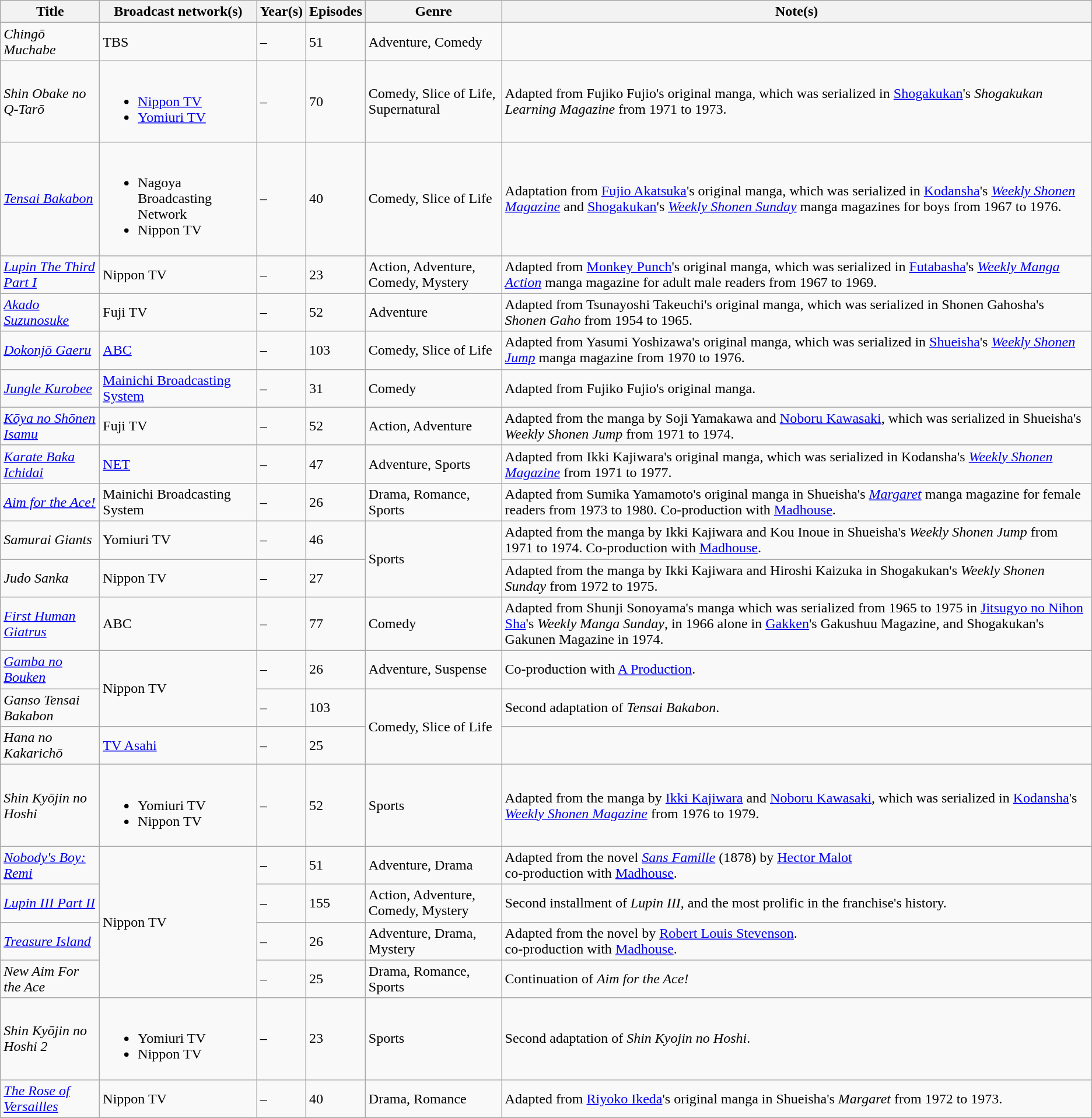<table class="wikitable sortable">
<tr>
<th>Title</th>
<th>Broadcast network(s)</th>
<th>Year(s)</th>
<th>Episodes</th>
<th>Genre</th>
<th>Note(s)</th>
</tr>
<tr>
<td><em>Chingō Muchabe</em></td>
<td>TBS</td>
<td> – </td>
<td>51</td>
<td>Adventure, Comedy</td>
<td></td>
</tr>
<tr>
<td><em>Shin Obake no Q-Tarō</em></td>
<td rowspam="3"><br><ul><li><a href='#'>Nippon TV</a></li><li><a href='#'>Yomiuri TV</a></li></ul></td>
<td> – </td>
<td>70</td>
<td>Comedy, Slice of Life, Supernatural</td>
<td>Adapted from Fujiko Fujio's original manga, which was serialized in <a href='#'>Shogakukan</a>'s <em>Shogakukan Learning Magazine</em> from 1971 to 1973.</td>
</tr>
<tr>
<td><em><a href='#'>Tensai Bakabon</a></em></td>
<td><br><ul><li>Nagoya Broadcasting Network</li><li>Nippon TV</li></ul></td>
<td> – </td>
<td>40</td>
<td>Comedy, Slice of Life</td>
<td>Adaptation from <a href='#'>Fujio Akatsuka</a>'s original manga, which was serialized in <a href='#'>Kodansha</a>'s <em><a href='#'>Weekly Shonen Magazine</a></em> and <a href='#'>Shogakukan</a>'s <em><a href='#'>Weekly Shonen Sunday</a></em> manga magazines for boys from 1967 to 1976.</td>
</tr>
<tr>
<td><em><a href='#'>Lupin The Third Part I</a></em></td>
<td>Nippon TV</td>
<td> – </td>
<td>23</td>
<td>Action, Adventure, Comedy, Mystery</td>
<td>Adapted from <a href='#'>Monkey Punch</a>'s original manga, which was serialized in <a href='#'>Futabasha</a>'s <em><a href='#'>Weekly Manga Action</a></em> manga magazine for adult male readers from 1967 to 1969.</td>
</tr>
<tr>
<td><em><a href='#'>Akado Suzunosuke</a></em></td>
<td>Fuji TV</td>
<td> – </td>
<td>52</td>
<td>Adventure</td>
<td>Adapted from Tsunayoshi Takeuchi's original manga, which was serialized in Shonen Gahosha's <em>Shonen Gaho</em> from 1954 to 1965.</td>
</tr>
<tr>
<td><em><a href='#'>Dokonjō Gaeru</a></em></td>
<td><a href='#'>ABC</a></td>
<td> – </td>
<td>103</td>
<td>Comedy, Slice of Life</td>
<td>Adapted from Yasumi Yoshizawa's original manga, which was serialized in <a href='#'>Shueisha</a>'s <em><a href='#'>Weekly Shonen Jump</a></em> manga magazine from 1970 to 1976.</td>
</tr>
<tr>
<td><a href='#'><em>Jungle Kurobee</em></a></td>
<td><a href='#'>Mainichi Broadcasting System</a></td>
<td> – </td>
<td>31</td>
<td>Comedy</td>
<td>Adapted from Fujiko Fujio's original manga.</td>
</tr>
<tr>
<td><em><a href='#'>Kōya no Shōnen Isamu</a></em></td>
<td>Fuji TV</td>
<td> – </td>
<td>52</td>
<td>Action, Adventure</td>
<td>Adapted from the manga by Soji Yamakawa and <a href='#'>Noboru Kawasaki</a>, which was serialized in Shueisha's <em>Weekly Shonen Jump</em> from 1971 to 1974.</td>
</tr>
<tr>
<td><em><a href='#'>Karate Baka Ichidai</a></em></td>
<td><a href='#'>NET</a></td>
<td> – </td>
<td>47</td>
<td>Adventure, Sports</td>
<td>Adapted from Ikki Kajiwara's original manga, which was serialized in Kodansha's <em><a href='#'>Weekly Shonen Magazine</a></em> from 1971 to 1977.</td>
</tr>
<tr>
<td><em><a href='#'>Aim for the Ace!</a></em></td>
<td>Mainichi Broadcasting System</td>
<td> – </td>
<td>26</td>
<td>Drama, Romance, Sports</td>
<td>Adapted from Sumika Yamamoto's original manga in Shueisha's <em><a href='#'>Margaret</a></em> manga magazine for female readers from 1973 to 1980. Co-production with <a href='#'>Madhouse</a>.</td>
</tr>
<tr>
<td><em>Samurai Giants</em></td>
<td>Yomiuri TV</td>
<td> – </td>
<td>46</td>
<td rowspan="2">Sports</td>
<td>Adapted from the manga by Ikki Kajiwara and Kou Inoue in Shueisha's <em>Weekly Shonen Jump</em> from 1971 to 1974. Co-production with <a href='#'>Madhouse</a>.</td>
</tr>
<tr>
<td><em>Judo Sanka</em></td>
<td>Nippon TV</td>
<td> – </td>
<td>27</td>
<td>Adapted from the manga by Ikki Kajiwara and Hiroshi Kaizuka in Shogakukan's <em>Weekly Shonen Sunday</em> from 1972 to 1975.</td>
</tr>
<tr>
<td><em><a href='#'>First Human Giatrus</a></em></td>
<td>ABC</td>
<td> – </td>
<td>77</td>
<td>Comedy</td>
<td>Adapted from Shunji Sonoyama's manga which was serialized from 1965 to 1975 in <a href='#'>Jitsugyo no Nihon Sha</a>'s <em>Weekly Manga Sunday</em>, in 1966 alone in <a href='#'>Gakken</a>'s Gakushuu Magazine, and Shogakukan's Gakunen Magazine in 1974.</td>
</tr>
<tr>
<td><em><a href='#'>Gamba no Bouken</a></em></td>
<td rowspan="2">Nippon TV</td>
<td> – </td>
<td>26</td>
<td>Adventure, Suspense</td>
<td>Co-production with <a href='#'>A Production</a>.</td>
</tr>
<tr>
<td><em>Ganso Tensai Bakabon</em></td>
<td> – </td>
<td>103</td>
<td rowspan="2">Comedy, Slice of Life</td>
<td>Second adaptation of <em>Tensai Bakabon</em>.</td>
</tr>
<tr>
<td><em>Hana no Kakarichō</em></td>
<td><a href='#'>TV Asahi</a></td>
<td> – </td>
<td>25</td>
<td></td>
</tr>
<tr>
<td><em>Shin Kyōjin no Hoshi</em></td>
<td><br><ul><li>Yomiuri TV</li><li>Nippon TV</li></ul></td>
<td> – </td>
<td>52</td>
<td>Sports</td>
<td>Adapted from the manga by <a href='#'>Ikki Kajiwara</a> and <a href='#'>Noboru Kawasaki</a>, which was serialized in <a href='#'>Kodansha</a>'s <em><a href='#'>Weekly Shonen Magazine</a></em> from 1976 to 1979.</td>
</tr>
<tr>
<td><em><a href='#'>Nobody's Boy: Remi</a></em></td>
<td rowspan="4">Nippon TV</td>
<td> – </td>
<td>51</td>
<td>Adventure, Drama</td>
<td>Adapted from the novel <em><a href='#'>Sans Famille</a></em> (1878) by <a href='#'>Hector Malot</a><br>co-production with <a href='#'>Madhouse</a>.</td>
</tr>
<tr>
<td><em><a href='#'>Lupin III Part II</a></em></td>
<td> – </td>
<td>155</td>
<td>Action, Adventure, Comedy, Mystery</td>
<td>Second installment of <em>Lupin III</em>, and the most prolific in the franchise's history.</td>
</tr>
<tr>
<td><em><a href='#'>Treasure Island</a></em></td>
<td> – </td>
<td>26</td>
<td>Adventure, Drama, Mystery</td>
<td>Adapted from the novel by <a href='#'>Robert Louis Stevenson</a>.<br>co-production with <a href='#'>Madhouse</a>.</td>
</tr>
<tr>
<td><em>New Aim For the Ace</em></td>
<td> – </td>
<td>25</td>
<td>Drama, Romance, Sports</td>
<td>Continuation of <em>Aim for the Ace!</em></td>
</tr>
<tr>
<td><em>Shin Kyōjin no Hoshi 2</em></td>
<td><br><ul><li>Yomiuri TV</li><li>Nippon TV</li></ul></td>
<td> – </td>
<td>23</td>
<td>Sports</td>
<td>Second adaptation of <em>Shin Kyojin no Hoshi</em>.</td>
</tr>
<tr>
<td><em><a href='#'>The Rose of Versailles</a></em></td>
<td>Nippon TV</td>
<td> – </td>
<td>40</td>
<td>Drama, Romance</td>
<td>Adapted from <a href='#'>Riyoko Ikeda</a>'s original manga in Shueisha's <em>Margaret</em> from 1972 to 1973.</td>
</tr>
</table>
